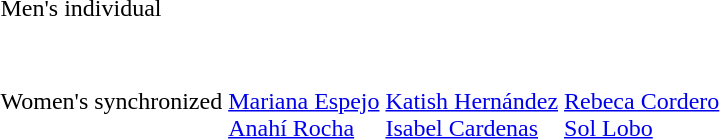<table>
<tr>
<td>Men's individual<br></td>
<td></td>
<td></td>
<td></td>
</tr>
<tr>
<td><br></td>
<td></td>
<td></td>
<td></td>
</tr>
<tr>
<td>Women's synchronized<br></td>
<td><br><a href='#'>Mariana Espejo</a><br><a href='#'>Anahí Rocha</a></td>
<td><br><a href='#'>Katish Hernández</a><br><a href='#'>Isabel Cardenas</a></td>
<td><br><a href='#'>Rebeca Cordero</a><br><a href='#'>Sol Lobo</a></td>
</tr>
</table>
